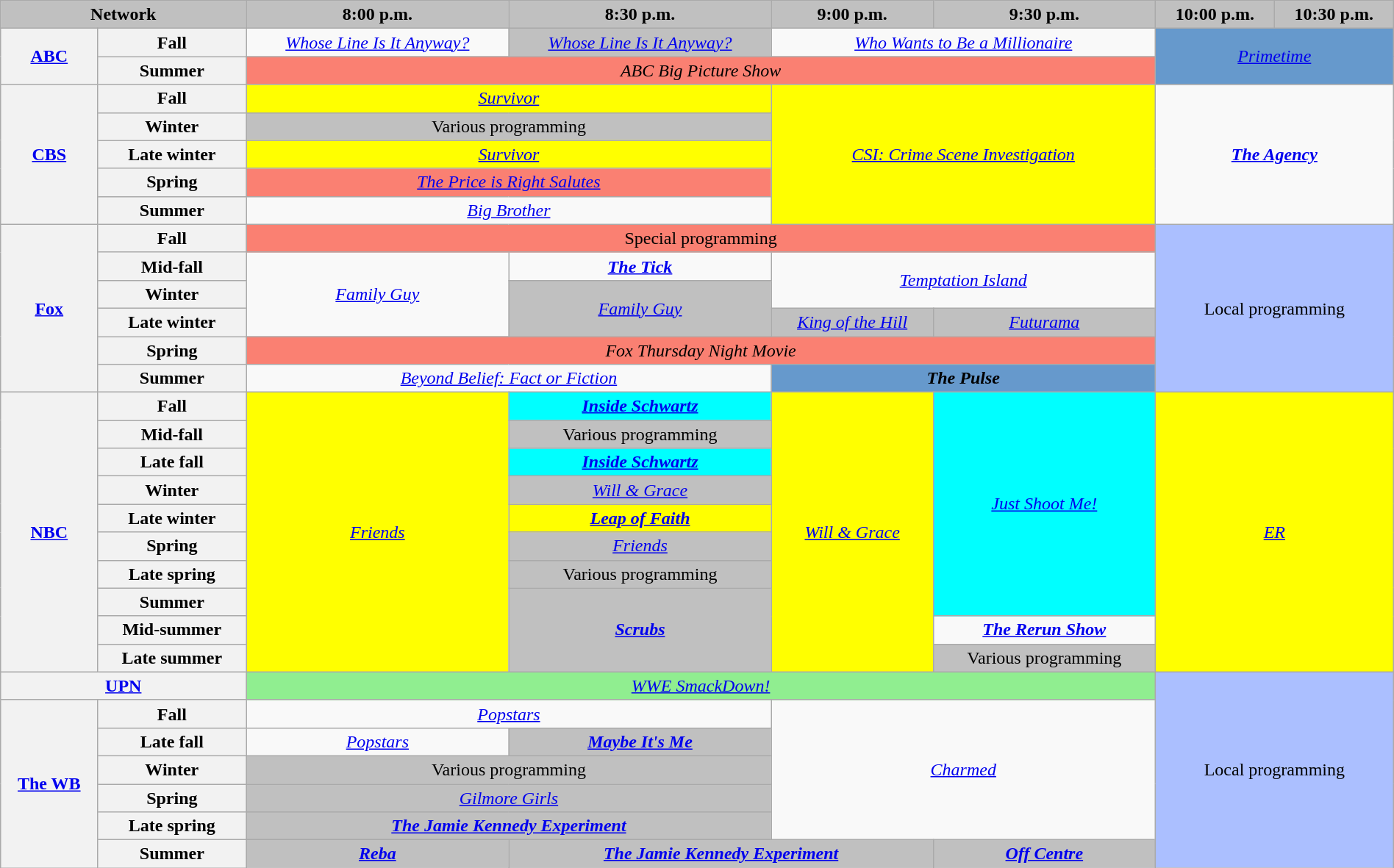<table class="wikitable" style="width:100%;margin-right:0;text-align:center">
<tr>
<th colspan="2" style="background-color:#C0C0C0;text-align:center">Network</th>
<th style="background-color:#C0C0C0;text-align:center">8:00 p.m.</th>
<th style="background-color:#C0C0C0;text-align:center">8:30 p.m.</th>
<th style="background-color:#C0C0C0;text-align:center">9:00 p.m.</th>
<th style="background-color:#C0C0C0;text-align:center">9:30 p.m.</th>
<th style="background-color:#C0C0C0;text-align:center">10:00 p.m.</th>
<th style="background-color:#C0C0C0;text-align:center">10:30 p.m.</th>
</tr>
<tr>
<th rowspan="2"><a href='#'>ABC</a></th>
<th>Fall</th>
<td><em><a href='#'>Whose Line Is It Anyway?</a></em></td>
<td style="background:#C0C0C0;"><em><a href='#'>Whose Line Is It Anyway?</a></em> </td>
<td colspan="2"><em><a href='#'>Who Wants to Be a Millionaire</a></em></td>
<td colspan="2" rowspan="2" style="background:#6699CC;"><em><a href='#'>Primetime</a></em></td>
</tr>
<tr>
<th>Summer</th>
<td colspan="4" style="background:#FA8072;"><em>ABC Big Picture Show</em></td>
</tr>
<tr>
<th rowspan="5"><a href='#'>CBS</a></th>
<th>Fall</th>
<td colspan="2" style="background:yellow;"><em><a href='#'>Survivor</a></em> </td>
<td rowspan="5" colspan="2" style="background:yellow;"><em><a href='#'>CSI: Crime Scene Investigation</a></em> </td>
<td rowspan="5" colspan="2"><strong><em><a href='#'>The Agency</a></em></strong></td>
</tr>
<tr>
<th>Winter</th>
<td colspan="2" style="background:#C0C0C0;">Various programming</td>
</tr>
<tr>
<th>Late winter</th>
<td colspan="2" style="background:yellow;"><em><a href='#'>Survivor</a></em> </td>
</tr>
<tr>
<th>Spring</th>
<td colspan="2" style="background:#FA8072;"><em><a href='#'>The Price is Right Salutes</a></em></td>
</tr>
<tr>
<th>Summer</th>
<td colspan="2"><em><a href='#'>Big Brother</a></em></td>
</tr>
<tr>
<th rowspan="6"><a href='#'>Fox</a></th>
<th>Fall</th>
<td colspan="4" style="background:#FA8072;">Special programming</td>
<td style="background:#abbfff;" colspan="2" rowspan="6">Local programming</td>
</tr>
<tr>
<th>Mid-fall</th>
<td rowspan="3"><em><a href='#'>Family Guy</a></em></td>
<td><strong><em><a href='#'>The Tick</a></em></strong></td>
<td colspan="2" rowspan="2"><em><a href='#'>Temptation Island</a></em></td>
</tr>
<tr>
<th>Winter</th>
<td rowspan="2" style="background:#C0C0C0;"><em><a href='#'>Family Guy</a></em> </td>
</tr>
<tr>
<th>Late winter</th>
<td style="background:#C0C0C0;"><em><a href='#'>King of the Hill</a></em> </td>
<td style="background:#C0C0C0;"><em><a href='#'>Futurama</a></em> </td>
</tr>
<tr>
<th>Spring</th>
<td colspan="4" style="background:#FA8072;"><em>Fox Thursday Night Movie</em></td>
</tr>
<tr>
<th>Summer</th>
<td colspan="2"><em><a href='#'>Beyond Belief: Fact or Fiction</a></em></td>
<td colspan="2" style="background:#6699CC;"><strong><em>The Pulse</em></strong></td>
</tr>
<tr>
<th rowspan="10"><a href='#'>NBC</a></th>
<th>Fall</th>
<td rowspan="10" style="background:yellow;"><em><a href='#'>Friends</a></em> </td>
<td style="background:cyan;"><strong><em><a href='#'>Inside Schwartz</a></em></strong> </td>
<td rowspan="10" style="background:yellow;"><em><a href='#'>Will & Grace</a></em> </td>
<td rowspan="8" style="background:cyan;"><em><a href='#'>Just Shoot Me!</a></em> </td>
<td colspan="2" rowspan="10" style="background:yellow;"><em><a href='#'>ER</a></em> </td>
</tr>
<tr>
<th>Mid-fall</th>
<td style="background:#C0C0C0;">Various programming</td>
</tr>
<tr>
<th>Late fall</th>
<td style="background:cyan;"><strong><em><a href='#'>Inside Schwartz</a></em></strong> </td>
</tr>
<tr>
<th>Winter</th>
<td style="background:#C0C0C0;"><em><a href='#'>Will & Grace</a></em> </td>
</tr>
<tr>
<th>Late winter</th>
<td style="background:yellow;"><strong><em><a href='#'>Leap of Faith</a></em></strong> </td>
</tr>
<tr>
<th>Spring</th>
<td style="background:#C0C0C0;"><em><a href='#'>Friends</a></em> </td>
</tr>
<tr>
<th>Late spring</th>
<td style="background:#C0C0C0;">Various programming</td>
</tr>
<tr>
<th>Summer</th>
<td rowspan="3" style="background:#C0C0C0;"><strong><em><a href='#'>Scrubs</a></em></strong> </td>
</tr>
<tr>
<th>Mid-summer</th>
<td><strong><em><a href='#'>The Rerun Show</a></em></strong></td>
</tr>
<tr>
<th>Late summer</th>
<td style="background:#C0C0C0;">Various programming</td>
</tr>
<tr>
<th colspan="2"><a href='#'>UPN</a></th>
<td colspan="4" style="background:lightgreen;"><em><a href='#'>WWE SmackDown!</a></em></td>
<td style="background:#abbfff;" rowspan="7" colspan="2">Local programming</td>
</tr>
<tr>
<th rowspan="6"><a href='#'>The WB</a></th>
<th>Fall</th>
<td colspan="2"><em><a href='#'>Popstars</a></em></td>
<td colspan="2" rowspan="5"><em><a href='#'>Charmed</a></em></td>
</tr>
<tr>
<th>Late fall</th>
<td><em><a href='#'>Popstars</a></em></td>
<td style="background:#C0C0C0;"><strong><em><a href='#'>Maybe It's Me</a></em></strong> </td>
</tr>
<tr>
<th>Winter</th>
<td colspan="2" style="background:#C0C0C0;">Various programming</td>
</tr>
<tr>
<th>Spring</th>
<td colspan="2" style="background:#C0C0C0;"><em><a href='#'>Gilmore Girls</a></em> </td>
</tr>
<tr>
<th>Late spring</th>
<td colspan="2" style="background:#C0C0C0;"><strong><em><a href='#'>The Jamie Kennedy Experiment</a></em></strong> </td>
</tr>
<tr>
<th>Summer</th>
<td style="background:#C0C0C0;"><strong><em><a href='#'>Reba</a></em></strong> </td>
<td colspan="2" style="background:#C0C0C0;"><strong><em><a href='#'>The Jamie Kennedy Experiment</a></em></strong> </td>
<td style="background:#C0C0C0;"><strong><em><a href='#'>Off Centre</a></em></strong> </td>
</tr>
</table>
